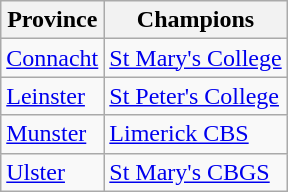<table class="wikitable">
<tr>
<th>Province</th>
<th>Champions</th>
</tr>
<tr>
<td><a href='#'>Connacht</a></td>
<td><a href='#'>St Mary's College</a></td>
</tr>
<tr>
<td><a href='#'>Leinster</a></td>
<td><a href='#'>St Peter's College</a></td>
</tr>
<tr>
<td><a href='#'>Munster</a></td>
<td><a href='#'>Limerick CBS</a></td>
</tr>
<tr>
<td><a href='#'>Ulster</a></td>
<td><a href='#'>St Mary's CBGS</a></td>
</tr>
</table>
